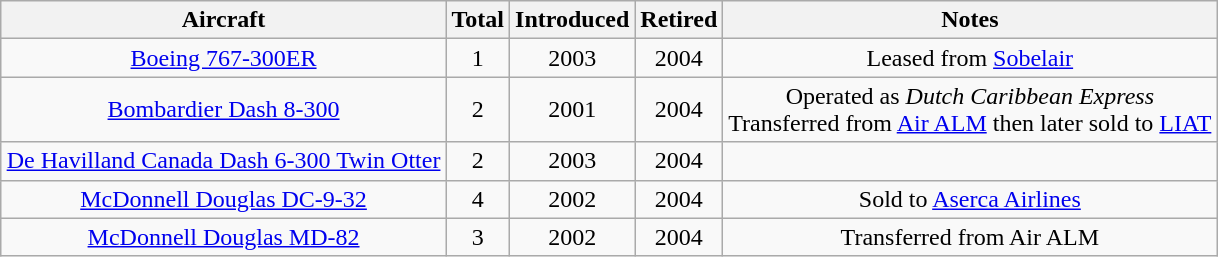<table class="wikitable" style="margin:0.5em auto; text-align:center">
<tr>
<th>Aircraft</th>
<th>Total</th>
<th>Introduced</th>
<th>Retired</th>
<th>Notes</th>
</tr>
<tr>
<td><a href='#'>Boeing 767-300ER</a></td>
<td>1</td>
<td>2003</td>
<td>2004</td>
<td>Leased from <a href='#'>Sobelair</a></td>
</tr>
<tr>
<td><a href='#'>Bombardier Dash 8-300</a></td>
<td>2</td>
<td>2001</td>
<td>2004</td>
<td>Operated as <em>Dutch Caribbean Express</em> <br> Transferred from <a href='#'>Air ALM</a> then later sold to <a href='#'>LIAT</a></td>
</tr>
<tr>
<td><a href='#'>De Havilland Canada Dash 6-300 Twin Otter</a></td>
<td>2</td>
<td>2003</td>
<td>2004</td>
<td></td>
</tr>
<tr>
<td><a href='#'>McDonnell Douglas DC-9-32</a></td>
<td>4</td>
<td>2002</td>
<td>2004</td>
<td>Sold to <a href='#'>Aserca Airlines</a></td>
</tr>
<tr>
<td><a href='#'>McDonnell Douglas MD-82</a></td>
<td>3</td>
<td>2002</td>
<td>2004</td>
<td>Transferred from Air ALM</td>
</tr>
</table>
